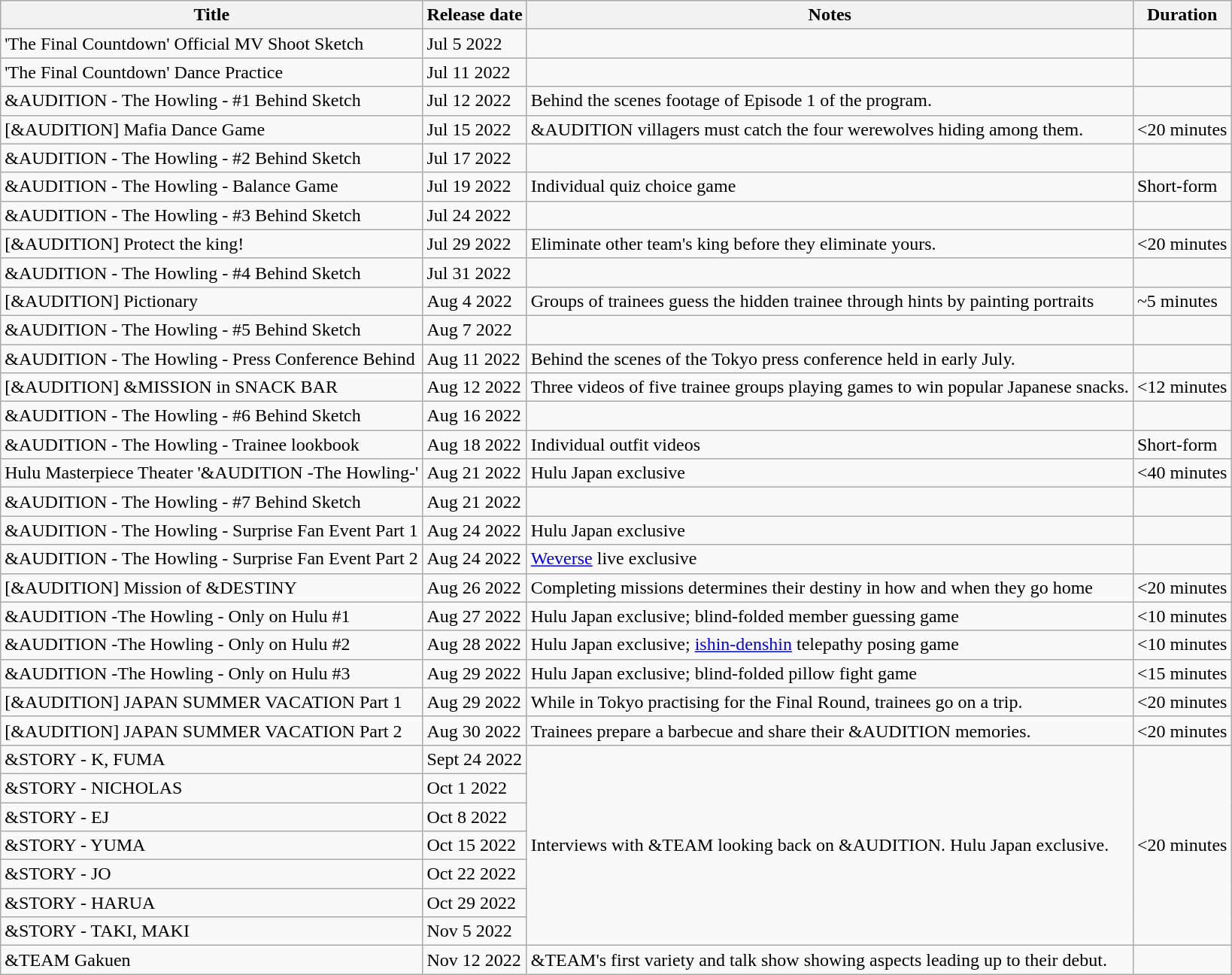<table class="wikitable sortable">
<tr>
<th>Title</th>
<th>Release date</th>
<th>Notes</th>
<th>Duration</th>
</tr>
<tr>
<td>'The Final Countdown' Official MV Shoot Sketch</td>
<td>Jul 5 2022</td>
<td></td>
<td></td>
</tr>
<tr>
<td>'The Final Countdown' Dance Practice</td>
<td>Jul 11 2022</td>
<td></td>
<td></td>
</tr>
<tr>
<td>&AUDITION - The Howling - #1 Behind Sketch</td>
<td>Jul 12 2022</td>
<td>Behind the scenes footage of Episode 1 of the program.</td>
<td></td>
</tr>
<tr>
<td>[&AUDITION] Mafia Dance Game</td>
<td>Jul 15 2022</td>
<td>&AUDITION villagers must catch the four werewolves hiding among them.</td>
<td><20 minutes</td>
</tr>
<tr>
<td>&AUDITION - The Howling - #2 Behind Sketch</td>
<td>Jul 17 2022</td>
<td></td>
<td></td>
</tr>
<tr>
<td>&AUDITION - The Howling - Balance Game</td>
<td>Jul 19 2022</td>
<td>Individual quiz choice game</td>
<td>Short-form</td>
</tr>
<tr>
<td>&AUDITION - The Howling - #3 Behind Sketch</td>
<td>Jul 24 2022</td>
<td></td>
<td></td>
</tr>
<tr>
<td>[&AUDITION] Protect the king!</td>
<td>Jul 29 2022</td>
<td>Eliminate other team's king before they eliminate yours.</td>
<td><20 minutes</td>
</tr>
<tr>
<td>&AUDITION - The Howling - #4 Behind Sketch</td>
<td>Jul 31 2022</td>
<td></td>
<td></td>
</tr>
<tr>
<td>[&AUDITION] Pictionary</td>
<td>Aug 4 2022</td>
<td>Groups of trainees guess the hidden trainee through hints by painting portraits</td>
<td>~5 minutes</td>
</tr>
<tr>
<td>&AUDITION - The Howling - #5 Behind Sketch</td>
<td>Aug 7 2022</td>
<td></td>
<td></td>
</tr>
<tr>
<td>&AUDITION - The Howling - Press Conference Behind</td>
<td>Aug 11 2022</td>
<td>Behind the scenes of the Tokyo press conference held in early July.</td>
<td></td>
</tr>
<tr>
<td>[&AUDITION] &MISSION in SNACK BAR</td>
<td>Aug 12 2022</td>
<td>Three videos of five trainee groups playing games to win popular Japanese snacks.</td>
<td><12 minutes</td>
</tr>
<tr>
<td>&AUDITION - The Howling - #6 Behind Sketch</td>
<td>Aug 16 2022</td>
<td></td>
<td></td>
</tr>
<tr>
<td>&AUDITION - The Howling - Trainee lookbook</td>
<td>Aug 18 2022</td>
<td>Individual outfit videos</td>
<td>Short-form</td>
</tr>
<tr>
<td>Hulu Masterpiece Theater '&AUDITION -The Howling-'</td>
<td>Aug 21 2022</td>
<td>Hulu Japan exclusive</td>
<td><40 minutes</td>
</tr>
<tr>
<td>&AUDITION - The Howling - #7 Behind Sketch</td>
<td>Aug 21 2022</td>
<td></td>
<td></td>
</tr>
<tr>
<td>&AUDITION - The Howling - Surprise Fan Event Part 1</td>
<td>Aug 24 2022</td>
<td>Hulu Japan exclusive</td>
<td></td>
</tr>
<tr>
<td>&AUDITION - The Howling - Surprise Fan Event Part 2</td>
<td>Aug 24 2022</td>
<td><a href='#'>Weverse</a> live exclusive</td>
<td></td>
</tr>
<tr>
<td>[&AUDITION] Mission of &DESTINY</td>
<td>Aug 26 2022</td>
<td>Completing missions determines their destiny in how and when they go home</td>
<td><20 minutes</td>
</tr>
<tr>
<td>&AUDITION -The Howling - Only on Hulu #1</td>
<td>Aug 27 2022</td>
<td>Hulu Japan exclusive; blind-folded member guessing game</td>
<td><10 minutes</td>
</tr>
<tr>
<td>&AUDITION -The Howling - Only on Hulu #2</td>
<td>Aug 28 2022</td>
<td>Hulu Japan exclusive; <a href='#'>ishin-denshin</a> telepathy posing game</td>
<td><10 minutes</td>
</tr>
<tr>
<td>&AUDITION -The Howling - Only on Hulu #3</td>
<td>Aug 29 2022</td>
<td>Hulu Japan exclusive; blind-folded pillow fight game</td>
<td><15 minutes</td>
</tr>
<tr>
<td>[&AUDITION] JAPAN SUMMER VACATION Part 1</td>
<td>Aug 29 2022</td>
<td>While in Tokyo practising for the Final Round, trainees go on a trip.</td>
<td><20 minutes</td>
</tr>
<tr>
<td>[&AUDITION] JAPAN SUMMER VACATION Part 2</td>
<td>Aug 30 2022</td>
<td>Trainees prepare a barbecue and share their &AUDITION memories.</td>
<td><20 minutes</td>
</tr>
<tr>
<td>&STORY - K, FUMA</td>
<td>Sept 24 2022</td>
<td rowspan="7">Interviews with &TEAM looking back on &AUDITION. Hulu Japan exclusive.</td>
<td rowspan="7"><20 minutes</td>
</tr>
<tr>
<td>&STORY - NICHOLAS</td>
<td>Oct 1 2022</td>
</tr>
<tr>
<td>&STORY - EJ</td>
<td>Oct 8 2022</td>
</tr>
<tr>
<td>&STORY - YUMA</td>
<td>Oct 15 2022</td>
</tr>
<tr>
<td>&STORY - JO</td>
<td>Oct 22 2022</td>
</tr>
<tr>
<td>&STORY - HARUA</td>
<td>Oct 29 2022</td>
</tr>
<tr>
<td>&STORY - TAKI, MAKI</td>
<td>Nov 5 2022</td>
</tr>
<tr>
<td>&TEAM Gakuen</td>
<td>Nov 12 2022</td>
<td>&TEAM's first variety and talk show showing aspects leading up to their debut.</td>
<td></td>
</tr>
</table>
